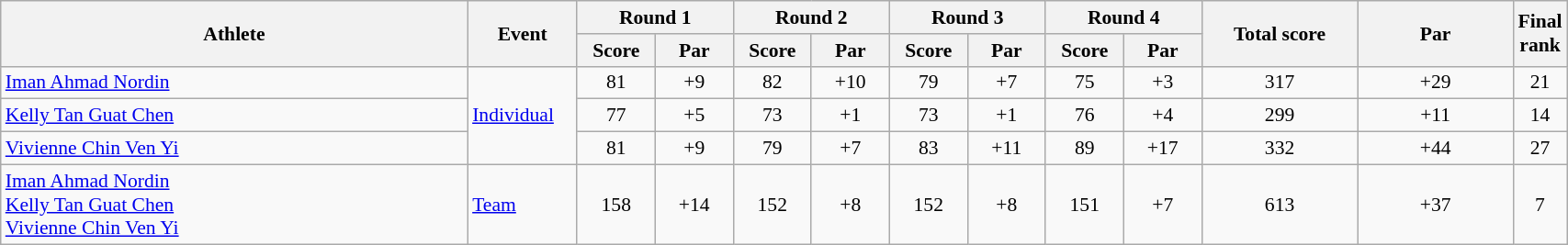<table class="wikitable" width="90%" style="text-align:center; font-size:90%">
<tr>
<th rowspan=2 width="30%">Athlete</th>
<th rowspan=2 width="7%">Event</th>
<th colspan=2 width="10%">Round 1</th>
<th colspan=2 width="10%">Round 2</th>
<th colspan=2 width="10%">Round 3</th>
<th colspan=2 width="10%">Round 4</th>
<th rowspan=2 width="10%">Total score</th>
<th rowspan=2 width="10%">Par</th>
<th rowspan=2 width="5%">Final rank</th>
</tr>
<tr>
<th width="5%">Score</th>
<th width="5%">Par</th>
<th width="5%">Score</th>
<th width="5%">Par</th>
<th width="5%">Score</th>
<th width="5%">Par</th>
<th width="5%">Score</th>
<th width="5%">Par</th>
</tr>
<tr>
<td align=left><a href='#'>Iman Ahmad Nordin</a></td>
<td align=left rowspan=3><a href='#'>Individual</a></td>
<td>81</td>
<td>+9</td>
<td>82</td>
<td>+10</td>
<td>79</td>
<td>+7</td>
<td>75</td>
<td>+3</td>
<td>317</td>
<td>+29</td>
<td>21</td>
</tr>
<tr>
<td align=left><a href='#'>Kelly Tan Guat Chen</a></td>
<td>77</td>
<td>+5</td>
<td>73</td>
<td>+1</td>
<td>73</td>
<td>+1</td>
<td>76</td>
<td>+4</td>
<td>299</td>
<td>+11</td>
<td>14</td>
</tr>
<tr>
<td align=left><a href='#'>Vivienne Chin Ven Yi</a></td>
<td>81</td>
<td>+9</td>
<td>79</td>
<td>+7</td>
<td>83</td>
<td>+11</td>
<td>89</td>
<td>+17</td>
<td>332</td>
<td>+44</td>
<td>27</td>
</tr>
<tr>
<td align=left><a href='#'>Iman Ahmad Nordin</a><br><a href='#'>Kelly Tan Guat Chen</a><br><a href='#'>Vivienne Chin Ven Yi</a></td>
<td align=left><a href='#'>Team</a></td>
<td>158</td>
<td>+14</td>
<td>152</td>
<td>+8</td>
<td>152</td>
<td>+8</td>
<td>151</td>
<td>+7</td>
<td>613</td>
<td>+37</td>
<td>7</td>
</tr>
</table>
